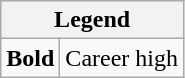<table class="wikitable mw-collapsible">
<tr>
<th colspan="2">Legend</th>
</tr>
<tr>
<td><strong>Bold</strong></td>
<td>Career high</td>
</tr>
</table>
